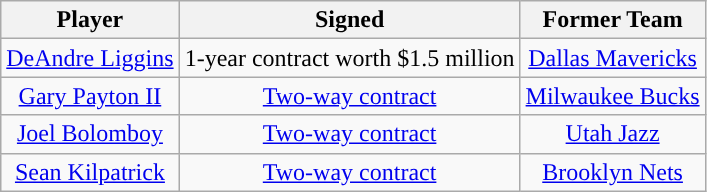<table class="wikitable sortable sortable">
<tr>
<th>Player</th>
<th>Signed</th>
<th>Former Team</th>
</tr>
<tr style="text-align: center">
<td><a href='#'>DeAndre Liggins</a></td>
<td>1-year contract worth $1.5 million</td>
<td><a href='#'>Dallas Mavericks</a></td>
</tr>
<tr style="text-align: center">
<td><a href='#'>Gary Payton II</a></td>
<td><a href='#'>Two-way contract</a></td>
<td><a href='#'>Milwaukee Bucks</a></td>
</tr>
<tr style="text-align: center">
<td><a href='#'>Joel Bolomboy</a></td>
<td><a href='#'>Two-way contract</a></td>
<td><a href='#'>Utah Jazz</a></td>
</tr>
<tr style="text-align: center">
<td><a href='#'>Sean Kilpatrick</a></td>
<td><a href='#'>Two-way contract</a></td>
<td><a href='#'>Brooklyn Nets</a></td>
</tr>
</table>
